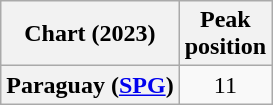<table class="wikitable sortable plainrowheaders" style="text-align:center">
<tr>
<th scope="col">Chart (2023)</th>
<th scope="col">Peak<br>position</th>
</tr>
<tr>
<th scope="row">Paraguay (<a href='#'>SPG</a>)</th>
<td>11</td>
</tr>
</table>
